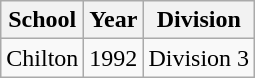<table class="wikitable">
<tr>
<th>School</th>
<th>Year</th>
<th>Division</th>
</tr>
<tr>
<td>Chilton</td>
<td>1992</td>
<td>Division 3</td>
</tr>
</table>
